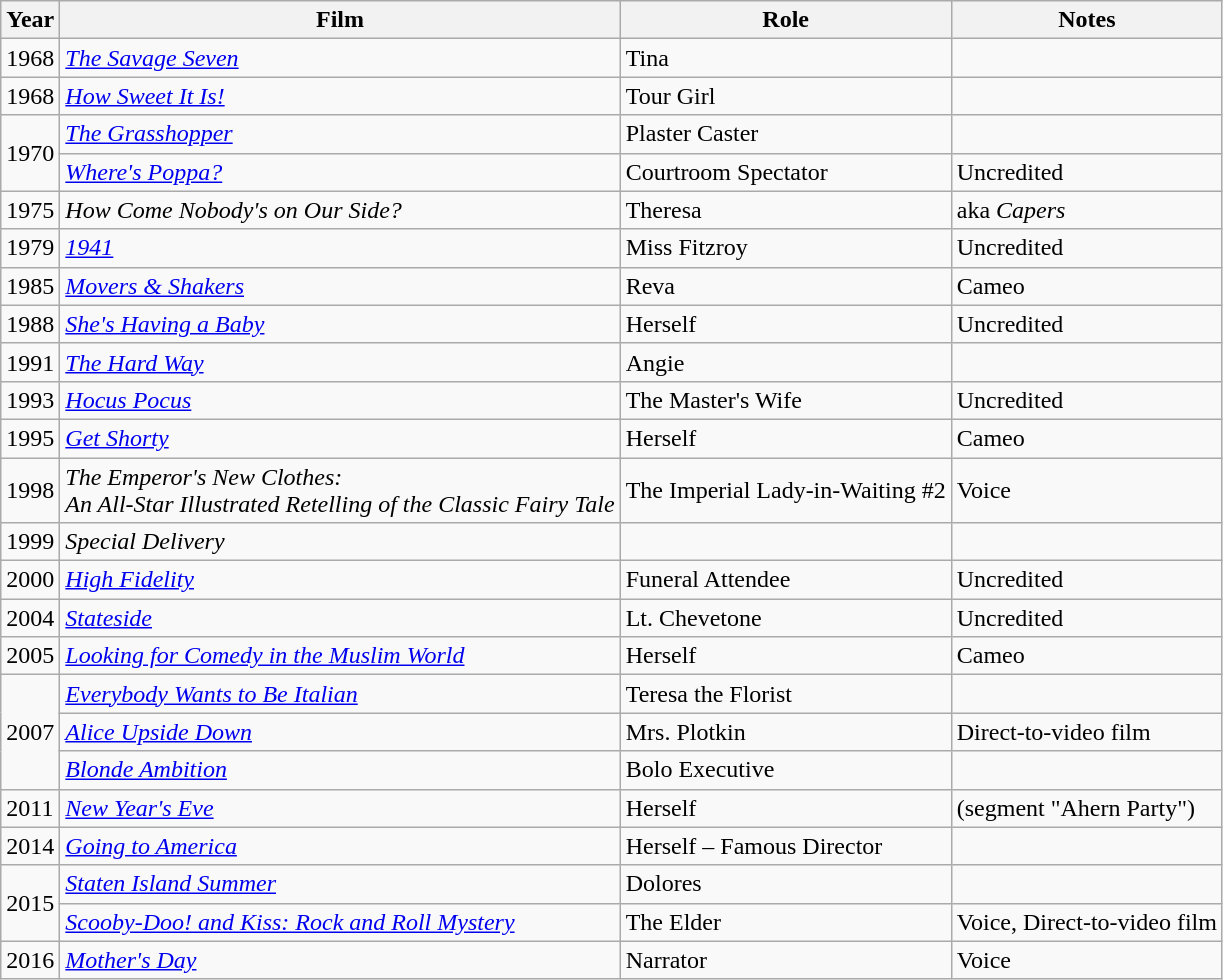<table class="wikitable sortable">
<tr>
<th>Year</th>
<th>Film</th>
<th>Role</th>
<th>Notes</th>
</tr>
<tr>
<td>1968</td>
<td><em><a href='#'>The Savage Seven</a></em></td>
<td>Tina</td>
<td></td>
</tr>
<tr>
<td>1968</td>
<td><em><a href='#'>How Sweet It Is!</a></em></td>
<td>Tour Girl</td>
<td></td>
</tr>
<tr>
<td rowspan="2">1970</td>
<td><em><a href='#'>The Grasshopper</a></em></td>
<td>Plaster Caster</td>
<td></td>
</tr>
<tr>
<td><em><a href='#'>Where's Poppa?</a></em></td>
<td>Courtroom Spectator</td>
<td>Uncredited</td>
</tr>
<tr>
<td>1975</td>
<td><em>How Come Nobody's on Our Side?</em></td>
<td>Theresa</td>
<td>aka <em>Capers</em></td>
</tr>
<tr>
<td>1979</td>
<td><em><a href='#'>1941</a></em></td>
<td>Miss Fitzroy</td>
<td>Uncredited</td>
</tr>
<tr>
<td>1985</td>
<td><em><a href='#'>Movers & Shakers</a></em></td>
<td>Reva</td>
<td>Cameo</td>
</tr>
<tr>
<td>1988</td>
<td><em><a href='#'>She's Having a Baby</a></em></td>
<td>Herself</td>
<td>Uncredited</td>
</tr>
<tr>
<td>1991</td>
<td><em><a href='#'>The Hard Way</a></em></td>
<td>Angie</td>
<td></td>
</tr>
<tr>
<td>1993</td>
<td><em><a href='#'>Hocus Pocus</a></em></td>
<td>The Master's Wife</td>
<td>Uncredited</td>
</tr>
<tr>
<td>1995</td>
<td><em><a href='#'>Get Shorty</a></em></td>
<td>Herself</td>
<td>Cameo</td>
</tr>
<tr>
<td>1998</td>
<td><em>The Emperor's New Clothes:<br>An All-Star Illustrated Retelling of the Classic Fairy Tale</em></td>
<td>The Imperial Lady-in-Waiting #2</td>
<td>Voice</td>
</tr>
<tr>
<td>1999</td>
<td><em>Special Delivery</em></td>
<td></td>
<td></td>
</tr>
<tr>
<td>2000</td>
<td><em><a href='#'>High Fidelity</a></em></td>
<td>Funeral Attendee</td>
<td>Uncredited</td>
</tr>
<tr>
<td>2004</td>
<td><em><a href='#'>Stateside</a></em></td>
<td>Lt. Chevetone</td>
<td>Uncredited</td>
</tr>
<tr>
<td>2005</td>
<td><em><a href='#'>Looking for Comedy in the Muslim World</a></em></td>
<td>Herself</td>
<td>Cameo</td>
</tr>
<tr>
<td rowspan="3">2007</td>
<td><em><a href='#'>Everybody Wants to Be Italian</a></em></td>
<td>Teresa the Florist</td>
<td></td>
</tr>
<tr>
<td><em><a href='#'>Alice Upside Down</a></em></td>
<td>Mrs. Plotkin</td>
<td>Direct-to-video film</td>
</tr>
<tr>
<td><em><a href='#'>Blonde Ambition</a></em></td>
<td>Bolo Executive</td>
<td></td>
</tr>
<tr>
<td>2011</td>
<td><em><a href='#'>New Year's Eve</a></em></td>
<td>Herself</td>
<td>(segment "Ahern Party")</td>
</tr>
<tr>
<td>2014</td>
<td><em><a href='#'>Going to America</a></em></td>
<td>Herself – Famous Director</td>
<td></td>
</tr>
<tr>
<td rowspan="2">2015</td>
<td><em><a href='#'>Staten Island Summer</a></em></td>
<td>Dolores</td>
<td></td>
</tr>
<tr>
<td><em><a href='#'>Scooby-Doo! and Kiss: Rock and Roll Mystery</a></em></td>
<td>The Elder</td>
<td>Voice, Direct-to-video film</td>
</tr>
<tr>
<td>2016</td>
<td><em><a href='#'>Mother's Day</a></em></td>
<td>Narrator</td>
<td>Voice</td>
</tr>
</table>
